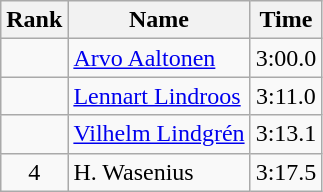<table class="wikitable" style="text-align:center">
<tr>
<th>Rank</th>
<th>Name</th>
<th>Time</th>
</tr>
<tr>
<td></td>
<td align=left><a href='#'>Arvo Aaltonen</a></td>
<td>3:00.0</td>
</tr>
<tr>
<td></td>
<td align=left><a href='#'>Lennart Lindroos</a></td>
<td>3:11.0</td>
</tr>
<tr>
<td></td>
<td align=left><a href='#'>Vilhelm Lindgrén</a></td>
<td>3:13.1</td>
</tr>
<tr>
<td>4</td>
<td align=left>H. Wasenius</td>
<td>3:17.5</td>
</tr>
</table>
